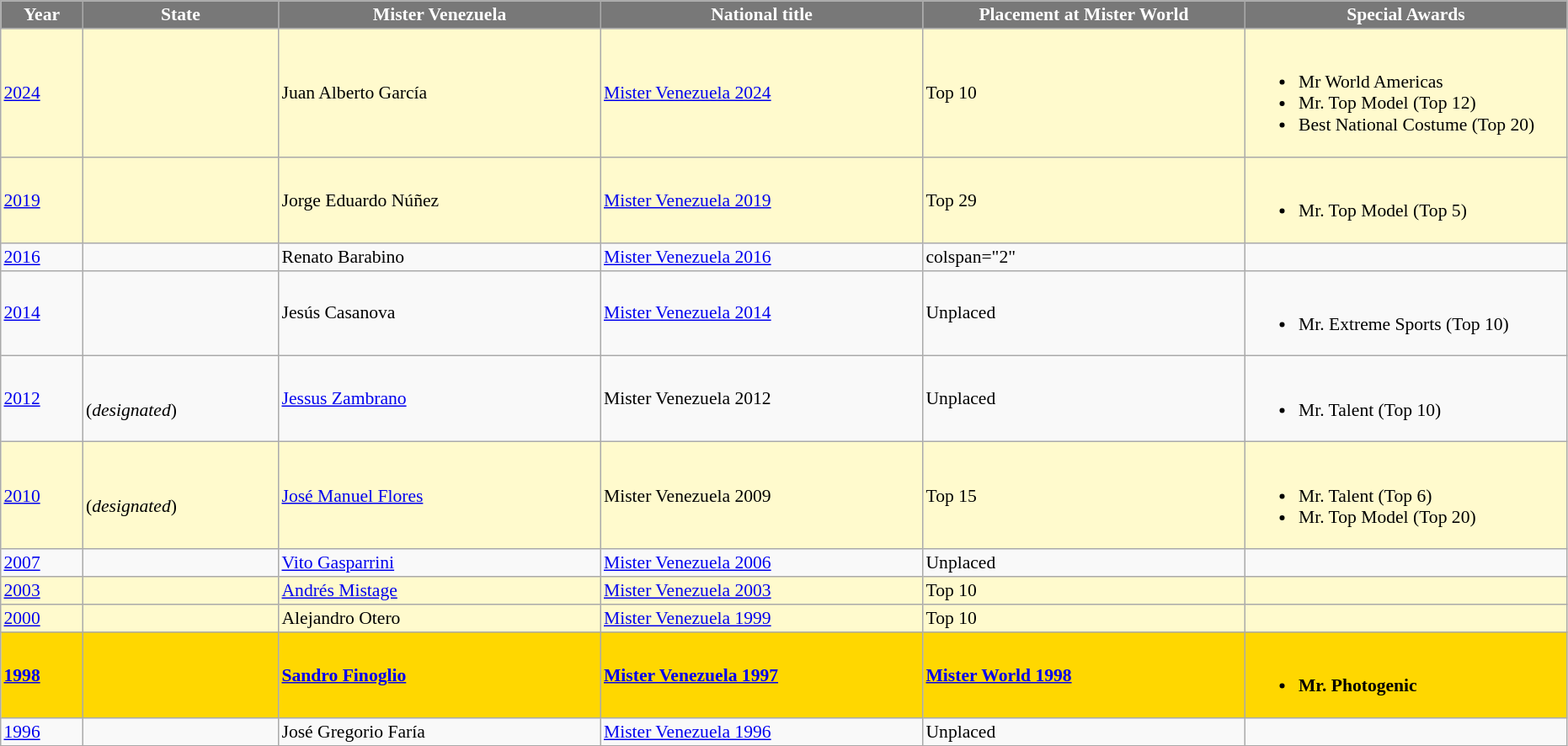<table class="sortable" border="5" cellpadding="2" cellspacing="0" align=" 0 1em 0 0" style="background: #f9f9f9; border: 1px #aaa solid; border-collapse: collapse; font-size: 90%">
<tr>
<th width="60" style="background-color:#787878;color:#FFFFFF;">Year</th>
<th width="150" style="background-color:#787878;color:#FFFFFF;">State</th>
<th width="250" style="background-color:#787878;color:#FFFFFF;">Mister Venezuela</th>
<th width="250" style="background-color:#787878;color:#FFFFFF;">National title</th>
<th width="250" style="background-color:#787878;color:#FFFFFF;">Placement at Mister World</th>
<th width="250" style="background-color:#787878;color:#FFFFFF;">Special Awards</th>
</tr>
<tr bgcolor="#FFFACD">
<td><a href='#'>2024</a></td>
<td></td>
<td>Juan Alberto García</td>
<td><a href='#'>Mister Venezuela 2024</a></td>
<td>Top 10</td>
<td><br><ul><li>Mr World Americas</li><li>Mr. Top Model (Top 12)</li><li>Best National Costume (Top 20)</li></ul></td>
</tr>
<tr bgcolor="#FFFACD">
<td><a href='#'>2019</a></td>
<td></td>
<td>Jorge Eduardo Núñez</td>
<td><a href='#'>Mister Venezuela 2019</a></td>
<td>Top 29</td>
<td><br><ul><li>Mr. Top Model (Top 5)</li></ul></td>
</tr>
<tr>
<td><a href='#'>2016</a></td>
<td></td>
<td>Renato Barabino</td>
<td><a href='#'>Mister Venezuela 2016</a></td>
<td>colspan="2" </td>
</tr>
<tr>
<td><a href='#'>2014</a></td>
<td></td>
<td>Jesús Casanova</td>
<td><a href='#'>Mister Venezuela 2014</a></td>
<td>Unplaced</td>
<td><br><ul><li>Mr. Extreme Sports (Top 10)</li></ul></td>
</tr>
<tr>
<td><a href='#'>2012</a></td>
<td><br>(<em>designated</em>)</td>
<td><a href='#'>Jessus Zambrano</a></td>
<td>Mister Venezuela 2012</td>
<td>Unplaced</td>
<td><br><ul><li>Mr. Talent (Top 10)</li></ul></td>
</tr>
<tr bgcolor="#FFFACD">
<td><a href='#'>2010</a></td>
<td><br>(<em>designated</em>)</td>
<td><a href='#'>José Manuel Flores</a></td>
<td>Mister Venezuela 2009</td>
<td>Top 15</td>
<td><br><ul><li>Mr. Talent (Top 6)</li><li>Mr. Top Model (Top 20)</li></ul></td>
</tr>
<tr>
<td><a href='#'>2007</a></td>
<td></td>
<td><a href='#'>Vito Gasparrini</a></td>
<td><a href='#'>Mister Venezuela 2006</a></td>
<td>Unplaced</td>
<td></td>
</tr>
<tr bgcolor="#FFFACD">
<td><a href='#'>2003</a></td>
<td></td>
<td><a href='#'>Andrés Mistage</a></td>
<td><a href='#'>Mister Venezuela 2003</a></td>
<td>Top 10</td>
<td></td>
</tr>
<tr bgcolor="#FFFACD">
<td><a href='#'>2000</a></td>
<td></td>
<td>Alejandro Otero</td>
<td><a href='#'>Mister Venezuela 1999</a></td>
<td>Top 10</td>
<td></td>
</tr>
<tr style="background-color:gold; font-weight: bold ">
<td><a href='#'>1998</a></td>
<td></td>
<td><a href='#'>Sandro Finoglio</a></td>
<td><a href='#'>Mister Venezuela 1997</a></td>
<td><a href='#'>Mister World 1998</a></td>
<td><br><ul><li>Mr. Photogenic</li></ul></td>
</tr>
<tr>
<td><a href='#'>1996</a></td>
<td></td>
<td>José Gregorio Faría</td>
<td><a href='#'>Mister Venezuela 1996</a></td>
<td>Unplaced</td>
<td></td>
</tr>
</table>
